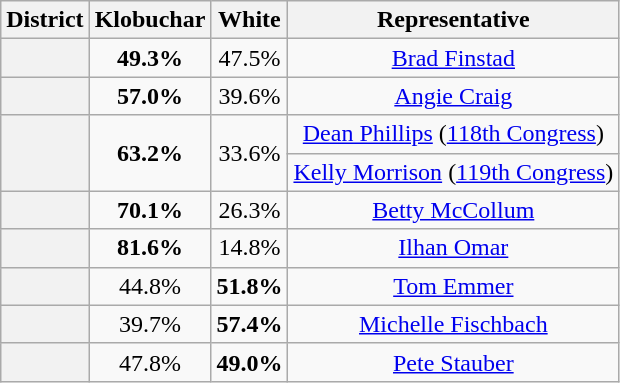<table class="wikitable sortable">
<tr>
<th>District</th>
<th>Klobuchar</th>
<th>White</th>
<th>Representative</th>
</tr>
<tr align=center>
<th></th>
<td><strong>49.3%</strong></td>
<td>47.5%</td>
<td><a href='#'>Brad Finstad</a></td>
</tr>
<tr align=center>
<th></th>
<td><strong>57.0%</strong></td>
<td>39.6%</td>
<td><a href='#'>Angie Craig</a></td>
</tr>
<tr align=center>
<th rowspan=2 ></th>
<td rowspan=2><strong>63.2%</strong></td>
<td rowspan=2>33.6%</td>
<td><a href='#'>Dean Phillips</a> (<a href='#'>118th Congress</a>)</td>
</tr>
<tr align=center>
<td><a href='#'>Kelly Morrison</a> (<a href='#'>119th Congress</a>)</td>
</tr>
<tr align=center>
<th></th>
<td><strong>70.1%</strong></td>
<td>26.3%</td>
<td><a href='#'>Betty McCollum</a></td>
</tr>
<tr align=center>
<th></th>
<td><strong>81.6%</strong></td>
<td>14.8%</td>
<td><a href='#'>Ilhan Omar</a></td>
</tr>
<tr align=center>
<th></th>
<td>44.8%</td>
<td><strong>51.8%</strong></td>
<td><a href='#'>Tom Emmer</a></td>
</tr>
<tr align=center>
<th></th>
<td>39.7%</td>
<td><strong>57.4%</strong></td>
<td><a href='#'>Michelle Fischbach</a></td>
</tr>
<tr align=center>
<th></th>
<td>47.8%</td>
<td><strong>49.0%</strong></td>
<td><a href='#'>Pete Stauber</a></td>
</tr>
</table>
